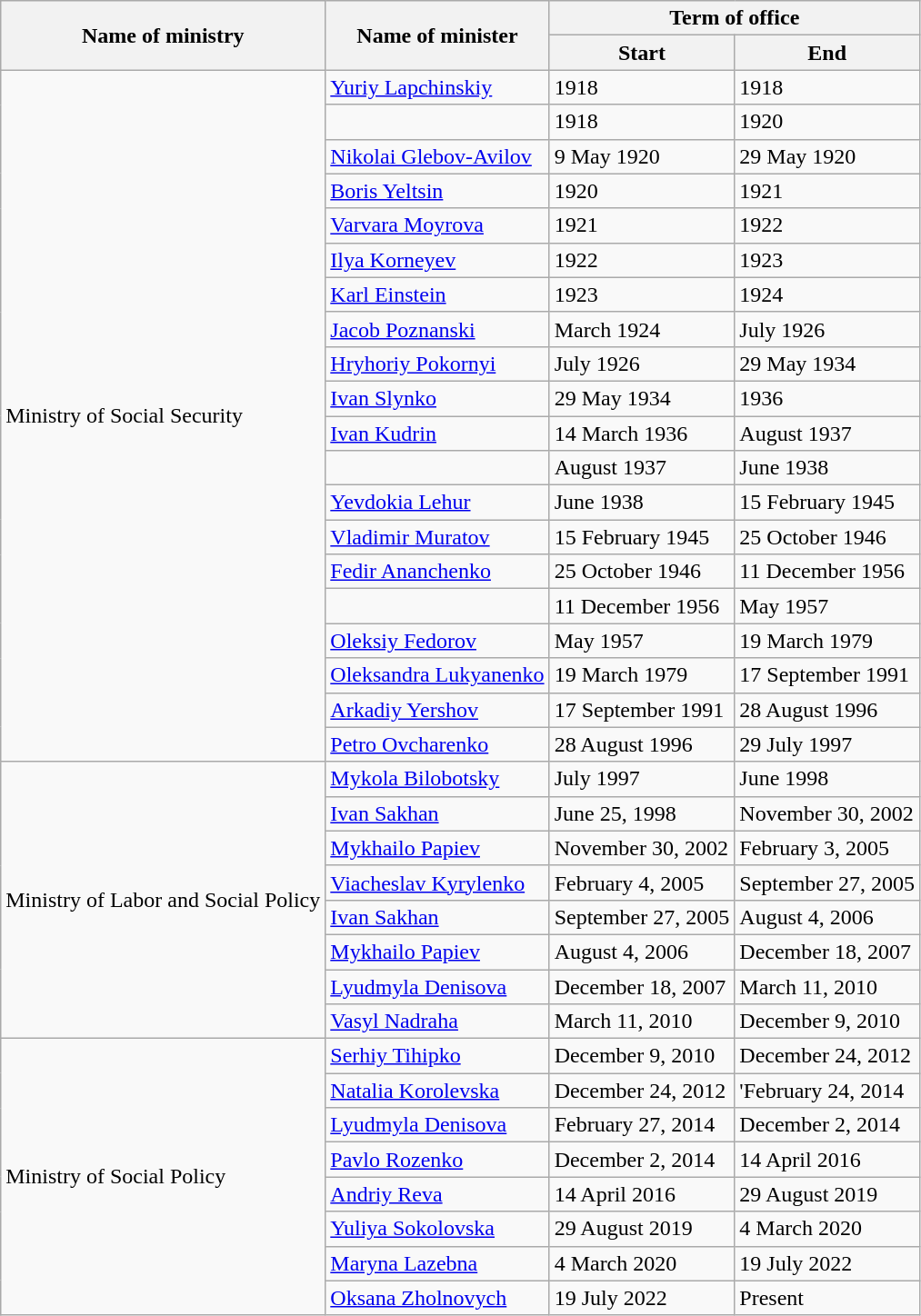<table class="wikitable">
<tr>
<th rowspan="2">Name of ministry</th>
<th rowspan="2">Name of minister</th>
<th colspan="2">Term of office</th>
</tr>
<tr>
<th>Start</th>
<th>End</th>
</tr>
<tr>
<td rowspan="20">Ministry of Social Security</td>
<td><a href='#'>Yuriy Lapchinskiy</a></td>
<td>1918</td>
<td>1918</td>
</tr>
<tr>
<td></td>
<td>1918</td>
<td>1920</td>
</tr>
<tr>
<td><a href='#'>Nikolai Glebov-Avilov</a></td>
<td>9 May 1920</td>
<td>29 May 1920</td>
</tr>
<tr>
<td><a href='#'>Boris Yeltsin</a></td>
<td>1920</td>
<td>1921</td>
</tr>
<tr>
<td><a href='#'>Varvara Moyrova</a></td>
<td>1921</td>
<td>1922</td>
</tr>
<tr>
<td><a href='#'>Ilya Korneyev</a></td>
<td>1922</td>
<td>1923</td>
</tr>
<tr>
<td><a href='#'>Karl Einstein</a></td>
<td>1923</td>
<td>1924</td>
</tr>
<tr>
<td><a href='#'>Jacob Poznanski</a></td>
<td>March 1924</td>
<td>July 1926</td>
</tr>
<tr>
<td><a href='#'>Hryhoriy Pokornyi</a></td>
<td>July 1926</td>
<td>29 May 1934</td>
</tr>
<tr>
<td><a href='#'>Ivan Slynko</a></td>
<td>29 May 1934</td>
<td>1936</td>
</tr>
<tr>
<td><a href='#'>Ivan Kudrin</a></td>
<td>14 March 1936</td>
<td>August 1937</td>
</tr>
<tr>
<td></td>
<td>August 1937</td>
<td>June 1938</td>
</tr>
<tr>
<td><a href='#'>Yevdokia Lehur</a></td>
<td>June 1938</td>
<td>15 February 1945</td>
</tr>
<tr>
<td><a href='#'>Vladimir Muratov</a></td>
<td>15 February 1945</td>
<td>25 October 1946</td>
</tr>
<tr>
<td><a href='#'>Fedir Ananchenko</a></td>
<td>25 October 1946</td>
<td>11 December 1956</td>
</tr>
<tr>
<td></td>
<td>11 December 1956</td>
<td>May 1957</td>
</tr>
<tr>
<td><a href='#'>Oleksiy Fedorov</a></td>
<td>May 1957</td>
<td>19 March 1979</td>
</tr>
<tr>
<td><a href='#'>Oleksandra Lukyanenko</a></td>
<td>19 March 1979</td>
<td>17 September 1991</td>
</tr>
<tr>
<td><a href='#'>Arkadiy Yershov</a></td>
<td>17 September 1991</td>
<td>28 August 1996</td>
</tr>
<tr>
<td><a href='#'>Petro Ovcharenko</a></td>
<td>28 August 1996</td>
<td>29 July 1997</td>
</tr>
<tr>
<td rowspan="8">Ministry of Labor and Social Policy</td>
<td><a href='#'>Mykola Bilobotsky</a></td>
<td>July 1997</td>
<td>June 1998</td>
</tr>
<tr>
<td><a href='#'>Ivan Sakhan</a></td>
<td>June 25, 1998</td>
<td>November 30, 2002</td>
</tr>
<tr>
<td><a href='#'>Mykhailo Papiev</a></td>
<td>November 30, 2002</td>
<td>February 3, 2005</td>
</tr>
<tr>
<td><a href='#'>Viacheslav Kyrylenko</a></td>
<td>February 4, 2005</td>
<td>September 27, 2005</td>
</tr>
<tr>
<td><a href='#'>Ivan Sakhan</a></td>
<td>September 27, 2005</td>
<td>August 4, 2006</td>
</tr>
<tr>
<td><a href='#'>Mykhailo Papiev</a></td>
<td>August 4, 2006</td>
<td>December 18, 2007</td>
</tr>
<tr>
<td><a href='#'>Lyudmyla Denisova</a></td>
<td>December 18, 2007</td>
<td>March 11, 2010</td>
</tr>
<tr>
<td><a href='#'>Vasyl Nadraha</a></td>
<td>March 11, 2010</td>
<td>December 9, 2010</td>
</tr>
<tr>
<td rowspan="8">Ministry of Social Policy</td>
<td><a href='#'>Serhiy Tihipko</a></td>
<td>December 9, 2010</td>
<td>December 24, 2012</td>
</tr>
<tr>
<td><a href='#'>Natalia Korolevska</a></td>
<td>December 24, 2012</td>
<td>'February 24, 2014</td>
</tr>
<tr>
<td><a href='#'>Lyudmyla Denisova</a></td>
<td>February 27, 2014</td>
<td>December 2, 2014</td>
</tr>
<tr>
<td><a href='#'>Pavlo Rozenko</a></td>
<td>December 2, 2014</td>
<td>14 April 2016</td>
</tr>
<tr>
<td><a href='#'>Andriy Reva</a></td>
<td>14 April 2016</td>
<td>29 August 2019</td>
</tr>
<tr>
<td><a href='#'>Yuliya Sokolovska</a></td>
<td>29 August 2019</td>
<td>4 March 2020</td>
</tr>
<tr>
<td><a href='#'>Maryna Lazebna</a></td>
<td>4 March 2020</td>
<td>19 July 2022</td>
</tr>
<tr>
<td><a href='#'>Oksana Zholnovych</a></td>
<td>19 July 2022</td>
<td>Present</td>
</tr>
</table>
